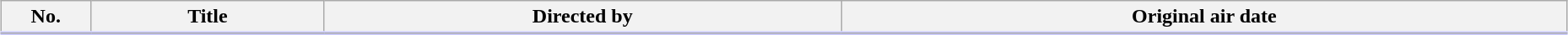<table class="plainrowheaders wikitable" style="width:98%; margin:auto; background:#FFF;">
<tr style="border-bottom: 3px solid #CCF;">
<th style="width:4em;">No.</th>
<th>Title</th>
<th>Directed by</th>
<th>Original air date</th>
</tr>
<tr>
</tr>
</table>
